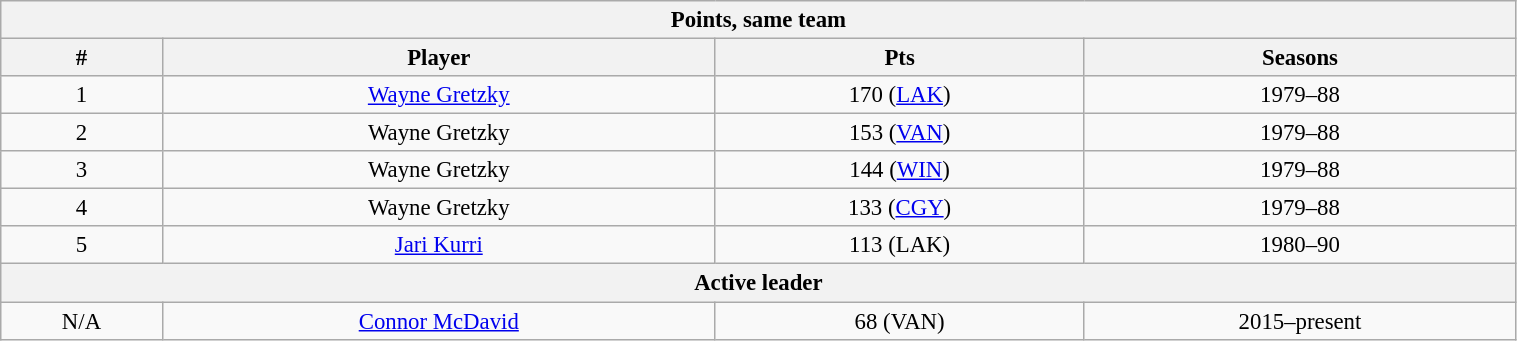<table class="wikitable" style="text-align: center; font-size: 95%" width="80%">
<tr>
<th colspan="4">Points, same team</th>
</tr>
<tr>
<th>#</th>
<th>Player</th>
<th>Pts</th>
<th>Seasons</th>
</tr>
<tr>
<td>1</td>
<td><a href='#'>Wayne Gretzky</a></td>
<td>170 (<a href='#'>LAK</a>)</td>
<td>1979–88</td>
</tr>
<tr>
<td>2</td>
<td>Wayne Gretzky</td>
<td>153 (<a href='#'>VAN</a>)</td>
<td>1979–88</td>
</tr>
<tr>
<td>3</td>
<td>Wayne Gretzky</td>
<td>144 (<a href='#'>WIN</a>)</td>
<td>1979–88</td>
</tr>
<tr>
<td>4</td>
<td>Wayne Gretzky</td>
<td>133 (<a href='#'>CGY</a>)</td>
<td>1979–88</td>
</tr>
<tr>
<td>5</td>
<td><a href='#'>Jari Kurri</a></td>
<td>113 (LAK)</td>
<td>1980–90</td>
</tr>
<tr>
<th colspan="4">Active leader</th>
</tr>
<tr>
<td>N/A</td>
<td><a href='#'>Connor McDavid</a></td>
<td>68 (VAN)</td>
<td>2015–present</td>
</tr>
</table>
